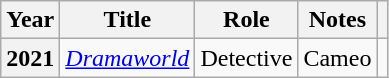<table class="wikitable plainrowheaders">
<tr>
<th scope="col">Year</th>
<th scope="col">Title</th>
<th scope="col">Role</th>
<th scope="col">Notes</th>
<th scope="col" class="unsortable"></th>
</tr>
<tr>
<th scope="row">2021</th>
<td><em><a href='#'>Dramaworld</a></em></td>
<td>Detective</td>
<td>Cameo</td>
<td style="text-align:center"></td>
</tr>
</table>
